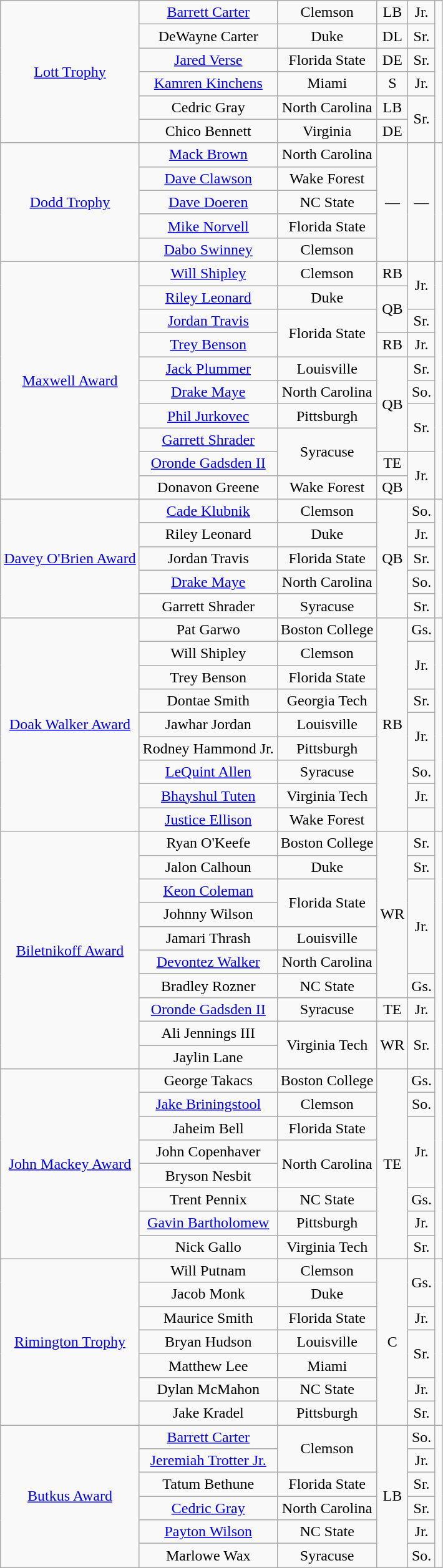<table class="wikitable" style="text-align:center;">
<tr>
<td rowspan=6><a href='#'>Lott Trophy</a></td>
<td><a href='#'>Barrett Carter</a></td>
<td>Clemson</td>
<td>LB</td>
<td>Jr.</td>
<td rowspan=6></td>
</tr>
<tr>
<td>DeWayne Carter</td>
<td>Duke</td>
<td>DL</td>
<td> Sr.</td>
</tr>
<tr>
<td><a href='#'>Jared Verse</a></td>
<td>Florida State</td>
<td>DE</td>
<td>Sr.</td>
</tr>
<tr>
<td><a href='#'>Kamren Kinchens</a></td>
<td>Miami</td>
<td>S</td>
<td>Jr.</td>
</tr>
<tr>
<td>Cedric Gray</td>
<td>North Carolina</td>
<td>LB</td>
<td rowspan=2>Sr.</td>
</tr>
<tr>
<td>Chico Bennett</td>
<td>Virginia</td>
<td>DE</td>
</tr>
<tr>
<td rowspan=5><a href='#'>Dodd Trophy</a></td>
<td><a href='#'>Mack Brown</a></td>
<td>North Carolina</td>
<td rowspan=5>—</td>
<td rowspan=5>—</td>
<td rowspan=5></td>
</tr>
<tr>
<td><a href='#'>Dave Clawson</a></td>
<td>Wake Forest</td>
</tr>
<tr>
<td><a href='#'>Dave Doeren</a></td>
<td>NC State</td>
</tr>
<tr>
<td><a href='#'>Mike Norvell</a></td>
<td>Florida State</td>
</tr>
<tr>
<td><a href='#'>Dabo Swinney</a></td>
<td>Clemson</td>
</tr>
<tr>
<td rowspan=10><a href='#'>Maxwell Award</a></td>
<td><a href='#'>Will Shipley</a></td>
<td>Clemson</td>
<td>RB</td>
<td rowspan=2>Jr.</td>
<td rowspan=10></td>
</tr>
<tr>
<td><a href='#'>Riley Leonard</a></td>
<td>Duke</td>
<td rowspan=2>QB</td>
</tr>
<tr>
<td><a href='#'>Jordan Travis</a></td>
<td rowspan=2>Florida State</td>
<td>Sr.</td>
</tr>
<tr>
<td><a href='#'>Trey Benson</a></td>
<td>RB</td>
<td>Jr.</td>
</tr>
<tr>
<td><a href='#'>Jack Plummer</a></td>
<td>Louisville</td>
<td rowspan=4>QB</td>
<td>Sr.</td>
</tr>
<tr>
<td><a href='#'>Drake Maye</a></td>
<td>North Carolina</td>
<td>So.</td>
</tr>
<tr>
<td><a href='#'>Phil Jurkovec</a></td>
<td>Pittsburgh</td>
<td rowspan=2>Sr.</td>
</tr>
<tr>
<td><a href='#'>Garrett Shrader</a></td>
<td rowspan=2>Syracuse</td>
</tr>
<tr>
<td><a href='#'>Oronde Gadsden II</a></td>
<td>TE</td>
<td rowspan=2>Jr.</td>
</tr>
<tr>
<td>Donavon Greene</td>
<td>Wake Forest</td>
<td>QB</td>
</tr>
<tr>
<td rowspan=5><a href='#'>Davey O'Brien Award</a></td>
<td><a href='#'>Cade Klubnik</a></td>
<td>Clemson</td>
<td rowspan=5>QB</td>
<td>So.</td>
<td rowspan=5></td>
</tr>
<tr>
<td>Riley Leonard</td>
<td>Duke</td>
<td>Jr.</td>
</tr>
<tr>
<td>Jordan Travis</td>
<td>Florida State</td>
<td>Sr.</td>
</tr>
<tr>
<td><a href='#'>Drake Maye</a></td>
<td>North Carolina</td>
<td>So.</td>
</tr>
<tr>
<td>Garrett Shrader</td>
<td>Syracuse</td>
<td>Sr.</td>
</tr>
<tr>
<td rowspan=9><a href='#'>Doak Walker Award</a></td>
<td>Pat Garwo</td>
<td>Boston College</td>
<td rowspan=9>RB</td>
<td>Gs.</td>
<td rowspan=9></td>
</tr>
<tr>
<td>Will Shipley</td>
<td>Clemson</td>
<td rowspan=2>Jr.</td>
</tr>
<tr>
<td>Trey Benson</td>
<td>Florida State</td>
</tr>
<tr>
<td>Dontae Smith</td>
<td>Georgia Tech</td>
<td>Sr.</td>
</tr>
<tr>
<td>Jawhar Jordan</td>
<td>Louisville</td>
<td rowspan=2>Jr.</td>
</tr>
<tr>
<td>Rodney Hammond Jr.</td>
<td>Pittsburgh</td>
</tr>
<tr>
<td><a href='#'>LeQuint Allen</a></td>
<td>Syracuse</td>
<td>So.</td>
</tr>
<tr>
<td><a href='#'>Bhayshul Tuten</a></td>
<td>Virginia Tech</td>
<td rowpsan=2>Jr.</td>
</tr>
<tr>
<td><a href='#'>Justice Ellison</a></td>
<td>Wake Forest</td>
</tr>
<tr>
<td rowspan=10><a href='#'>Biletnikoff Award</a></td>
<td>Ryan O'Keefe</td>
<td>Boston College</td>
<td rowspan=7>WR</td>
<td>Sr.</td>
<td rowspan=10></td>
</tr>
<tr>
<td>Jalon Calhoun</td>
<td>Duke</td>
<td> Sr.</td>
</tr>
<tr>
<td><a href='#'>Keon Coleman</a></td>
<td rowspan=2>Florida State</td>
<td rowspan=4>Jr.</td>
</tr>
<tr>
<td>Johnny Wilson</td>
</tr>
<tr>
<td>Jamari Thrash</td>
<td>Louisville</td>
</tr>
<tr>
<td><a href='#'>Devontez Walker</a></td>
<td>North Carolina</td>
</tr>
<tr>
<td>Bradley Rozner</td>
<td>NC State</td>
<td>Gs.</td>
</tr>
<tr>
<td><a href='#'>Oronde Gadsden II</a></td>
<td>Syracuse</td>
<td>TE</td>
<td>Jr.</td>
</tr>
<tr>
<td>Ali Jennings III</td>
<td rowspan=2>Virginia Tech</td>
<td rowspan=2>WR</td>
<td rowspan=2>Sr.</td>
</tr>
<tr>
<td>Jaylin Lane</td>
</tr>
<tr>
<td rowspan=8><a href='#'>John Mackey Award</a></td>
<td>George Takacs</td>
<td>Boston College</td>
<td rowspan=8>TE</td>
<td>Gs.</td>
<td rowspan=8></td>
</tr>
<tr>
<td><a href='#'>Jake Briningstool</a></td>
<td>Clemson</td>
<td>So.</td>
</tr>
<tr>
<td>Jaheim Bell</td>
<td>Florida State</td>
<td rowspan=3>Jr.</td>
</tr>
<tr>
<td>John Copenhaver</td>
<td rowspan=2>North Carolina</td>
</tr>
<tr>
<td>Bryson Nesbit</td>
</tr>
<tr>
<td>Trent Pennix</td>
<td>NC State</td>
<td>Gs.</td>
</tr>
<tr>
<td><a href='#'>Gavin Bartholomew</a></td>
<td>Pittsburgh</td>
<td>Jr.</td>
</tr>
<tr>
<td>Nick Gallo</td>
<td>Virginia Tech</td>
<td>Sr.</td>
</tr>
<tr>
<td rowspan=7><a href='#'>Rimington Trophy</a></td>
<td>Will Putnam</td>
<td>Clemson</td>
<td rowspan=7>C</td>
<td rowspan=2>Gs.</td>
<td rowspan=7></td>
</tr>
<tr>
<td>Jacob Monk</td>
<td>Duke</td>
</tr>
<tr>
<td>Maurice Smith</td>
<td>Florida State</td>
<td> Jr.</td>
</tr>
<tr>
<td>Bryan Hudson</td>
<td>Louisville</td>
<td rowspan=2> Sr.</td>
</tr>
<tr>
<td>Matthew Lee</td>
<td>Miami</td>
</tr>
<tr>
<td>Dylan McMahon</td>
<td>NC State</td>
<td> Jr.</td>
</tr>
<tr>
<td>Jake Kradel</td>
<td>Pittsburgh</td>
<td> Sr.</td>
</tr>
<tr>
<td rowspan=6><a href='#'>Butkus Award</a></td>
<td><a href='#'>Barrett Carter</a></td>
<td rowspan=2>Clemson</td>
<td rowspan=6>LB</td>
<td>So.</td>
<td rowspan=6></td>
</tr>
<tr>
<td><a href='#'>Jeremiah Trotter Jr.</a></td>
<td>Jr.</td>
</tr>
<tr>
<td>Tatum Bethune</td>
<td>Florida State</td>
<td> Sr.</td>
</tr>
<tr>
<td><a href='#'>Cedric Gray</a></td>
<td>North Carolina</td>
<td>Sr.</td>
</tr>
<tr>
<td><a href='#'>Payton Wilson</a></td>
<td>NC State</td>
<td> Jr.</td>
</tr>
<tr>
<td>Marlowe Wax</td>
<td>Syracuse</td>
<td>So.</td>
</tr>
</table>
